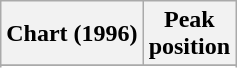<table class="wikitable sortable">
<tr>
<th align="left">Chart (1996)</th>
<th align="center">Peak<br>position</th>
</tr>
<tr>
</tr>
<tr>
</tr>
<tr>
</tr>
</table>
